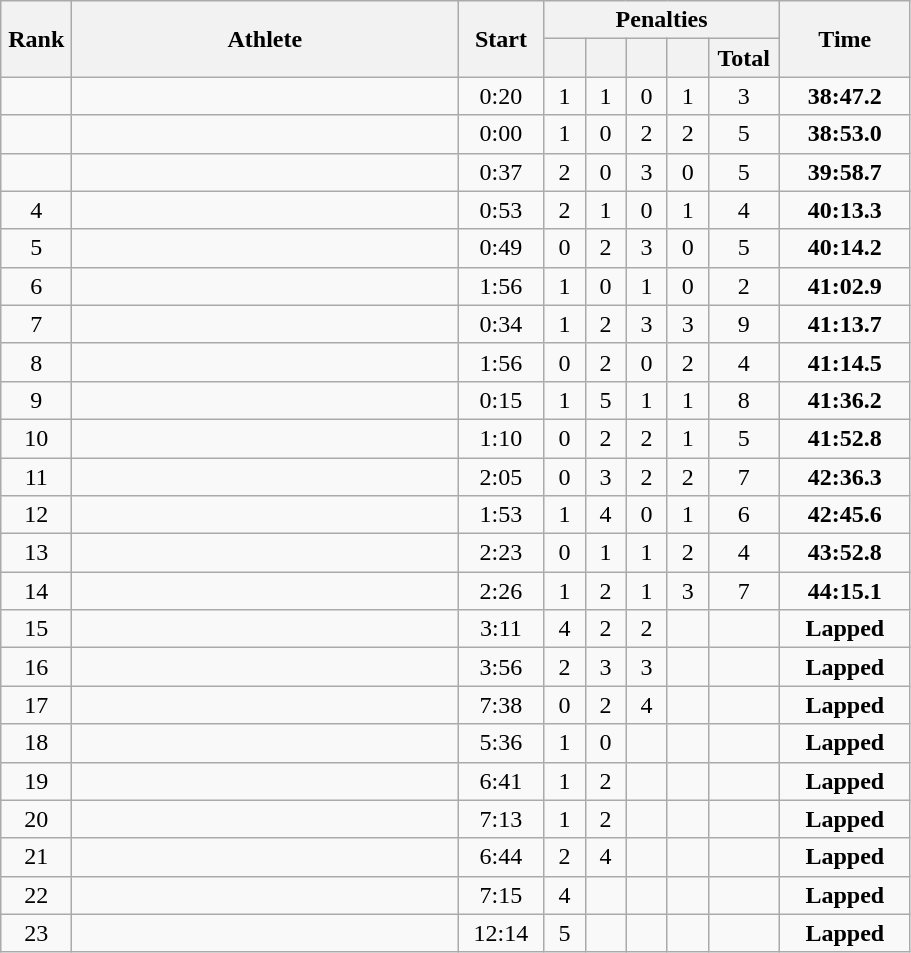<table class=wikitable style="text-align:center">
<tr>
<th rowspan=2 width=40>Rank</th>
<th rowspan=2 width=250>Athlete</th>
<th rowspan=2 width=50>Start</th>
<th colspan=5>Penalties</th>
<th rowspan=2 width=80>Time</th>
</tr>
<tr>
<th width=20></th>
<th width=20></th>
<th width=20></th>
<th width=20></th>
<th width=40>Total</th>
</tr>
<tr>
<td></td>
<td align=left></td>
<td>0:20</td>
<td>1</td>
<td>1</td>
<td>0</td>
<td>1</td>
<td>3</td>
<td><strong>38:47.2</strong></td>
</tr>
<tr>
<td></td>
<td align=left></td>
<td>0:00</td>
<td>1</td>
<td>0</td>
<td>2</td>
<td>2</td>
<td>5</td>
<td><strong>38:53.0</strong></td>
</tr>
<tr>
<td></td>
<td align=left></td>
<td>0:37</td>
<td>2</td>
<td>0</td>
<td>3</td>
<td>0</td>
<td>5</td>
<td><strong>39:58.7</strong></td>
</tr>
<tr>
<td>4</td>
<td align=left></td>
<td>0:53</td>
<td>2</td>
<td>1</td>
<td>0</td>
<td>1</td>
<td>4</td>
<td><strong>40:13.3</strong></td>
</tr>
<tr>
<td>5</td>
<td align=left></td>
<td>0:49</td>
<td>0</td>
<td>2</td>
<td>3</td>
<td>0</td>
<td>5</td>
<td><strong>40:14.2</strong></td>
</tr>
<tr>
<td>6</td>
<td align=left></td>
<td>1:56</td>
<td>1</td>
<td>0</td>
<td>1</td>
<td>0</td>
<td>2</td>
<td><strong>41:02.9</strong></td>
</tr>
<tr>
<td>7</td>
<td align=left></td>
<td>0:34</td>
<td>1</td>
<td>2</td>
<td>3</td>
<td>3</td>
<td>9</td>
<td><strong>41:13.7</strong></td>
</tr>
<tr>
<td>8</td>
<td align=left></td>
<td>1:56</td>
<td>0</td>
<td>2</td>
<td>0</td>
<td>2</td>
<td>4</td>
<td><strong>41:14.5</strong></td>
</tr>
<tr>
<td>9</td>
<td align=left></td>
<td>0:15</td>
<td>1</td>
<td>5</td>
<td>1</td>
<td>1</td>
<td>8</td>
<td><strong>41:36.2</strong></td>
</tr>
<tr>
<td>10</td>
<td align=left></td>
<td>1:10</td>
<td>0</td>
<td>2</td>
<td>2</td>
<td>1</td>
<td>5</td>
<td><strong>41:52.8</strong></td>
</tr>
<tr>
<td>11</td>
<td align=left></td>
<td>2:05</td>
<td>0</td>
<td>3</td>
<td>2</td>
<td>2</td>
<td>7</td>
<td><strong>42:36.3</strong></td>
</tr>
<tr>
<td>12</td>
<td align=left></td>
<td>1:53</td>
<td>1</td>
<td>4</td>
<td>0</td>
<td>1</td>
<td>6</td>
<td><strong>42:45.6</strong></td>
</tr>
<tr>
<td>13</td>
<td align=left></td>
<td>2:23</td>
<td>0</td>
<td>1</td>
<td>1</td>
<td>2</td>
<td>4</td>
<td><strong>43:52.8</strong></td>
</tr>
<tr>
<td>14</td>
<td align=left></td>
<td>2:26</td>
<td>1</td>
<td>2</td>
<td>1</td>
<td>3</td>
<td>7</td>
<td><strong>44:15.1</strong></td>
</tr>
<tr>
<td>15</td>
<td align=left></td>
<td>3:11</td>
<td>4</td>
<td>2</td>
<td>2</td>
<td></td>
<td></td>
<td><strong>Lapped</strong></td>
</tr>
<tr>
<td>16</td>
<td align=left></td>
<td>3:56</td>
<td>2</td>
<td>3</td>
<td>3</td>
<td></td>
<td></td>
<td><strong>Lapped</strong></td>
</tr>
<tr>
<td>17</td>
<td align=left></td>
<td>7:38</td>
<td>0</td>
<td>2</td>
<td>4</td>
<td></td>
<td></td>
<td><strong>Lapped</strong></td>
</tr>
<tr>
<td>18</td>
<td align=left></td>
<td>5:36</td>
<td>1</td>
<td>0</td>
<td></td>
<td></td>
<td></td>
<td><strong>Lapped</strong></td>
</tr>
<tr>
<td>19</td>
<td align=left></td>
<td>6:41</td>
<td>1</td>
<td>2</td>
<td></td>
<td></td>
<td></td>
<td><strong>Lapped</strong></td>
</tr>
<tr>
<td>20</td>
<td align=left></td>
<td>7:13</td>
<td>1</td>
<td>2</td>
<td></td>
<td></td>
<td></td>
<td><strong>Lapped</strong></td>
</tr>
<tr>
<td>21</td>
<td align=left></td>
<td>6:44</td>
<td>2</td>
<td>4</td>
<td></td>
<td></td>
<td></td>
<td><strong>Lapped</strong></td>
</tr>
<tr>
<td>22</td>
<td align=left></td>
<td>7:15</td>
<td>4</td>
<td></td>
<td></td>
<td></td>
<td></td>
<td><strong>Lapped</strong></td>
</tr>
<tr>
<td>23</td>
<td align=left></td>
<td>12:14</td>
<td>5</td>
<td></td>
<td></td>
<td></td>
<td></td>
<td><strong>Lapped</strong></td>
</tr>
</table>
